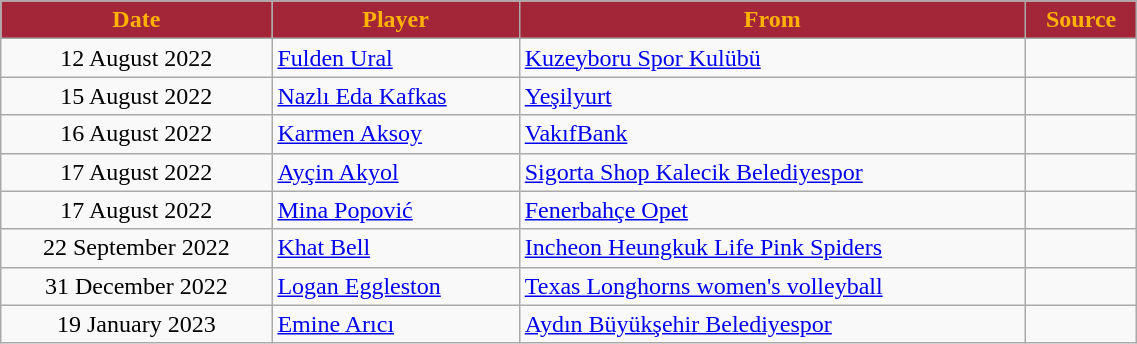<table class="wikitable sortable" style="text-align:center;width:60%;">
<tr>
<th scope="col" style="background-color:#A32638;color:#FFB300">Date</th>
<th scope="col" style="background-color:#A32638;color:#FFB300">Player</th>
<th scope="col" style="background-color:#A32638;color:#FFB300">From</th>
<th scope="col" class="unsortable" style="background-color:#A32638;color:#FFB300">Source</th>
</tr>
<tr>
<td>12 August 2022</td>
<td align=left> <a href='#'>Fulden Ural</a></td>
<td align=left> <a href='#'>Kuzeyboru Spor Kulübü</a></td>
<td></td>
</tr>
<tr>
<td>15 August 2022</td>
<td align=left> <a href='#'>Nazlı Eda Kafkas</a></td>
<td align=left> <a href='#'>Yeşilyurt</a></td>
<td></td>
</tr>
<tr>
<td>16 August 2022</td>
<td align=left> <a href='#'>Karmen Aksoy</a></td>
<td align=left> <a href='#'>VakıfBank</a></td>
<td></td>
</tr>
<tr>
<td>17 August 2022</td>
<td align=left> <a href='#'>Ayçin Akyol</a></td>
<td align=left> <a href='#'>Sigorta Shop Kalecik Belediyespor</a></td>
<td></td>
</tr>
<tr>
<td>17 August 2022</td>
<td align=left> <a href='#'>Mina Popović</a></td>
<td align=left> <a href='#'>Fenerbahçe Opet</a></td>
<td></td>
</tr>
<tr>
<td>22 September 2022</td>
<td align=left> <a href='#'>Khat Bell</a></td>
<td align=left> <a href='#'>Incheon Heungkuk Life Pink Spiders</a></td>
<td></td>
</tr>
<tr>
<td>31 December 2022</td>
<td align=left> <a href='#'>Logan Eggleston</a></td>
<td align=left> <a href='#'>Texas Longhorns women's volleyball</a></td>
<td></td>
</tr>
<tr>
<td>19 January 2023</td>
<td align=left> <a href='#'>Emine Arıcı</a></td>
<td align=left> <a href='#'>Aydın Büyükşehir Belediyespor</a></td>
<td></td>
</tr>
</table>
